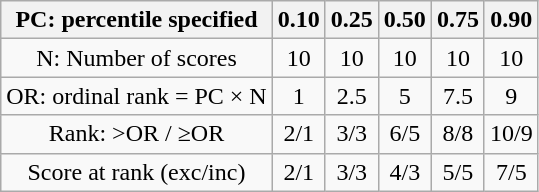<table class="wikitable">
<tr align="center">
<th>PC: percentile specified</th>
<th>0.10</th>
<th>0.25</th>
<th>0.50</th>
<th>0.75</th>
<th>0.90</th>
</tr>
<tr align="center">
<td>N: Number of scores</td>
<td>10</td>
<td>10</td>
<td>10</td>
<td>10</td>
<td>10</td>
</tr>
<tr align="center">
<td>OR: ordinal rank = PC × N</td>
<td>1</td>
<td>2.5</td>
<td>5</td>
<td>7.5</td>
<td>9</td>
</tr>
<tr align="center">
<td>Rank: >OR / ≥OR</td>
<td>2/1</td>
<td>3/3</td>
<td>6/5</td>
<td>8/8</td>
<td>10/9</td>
</tr>
<tr align="center">
<td>Score at rank (exc/inc)</td>
<td>2/1</td>
<td>3/3</td>
<td>4/3</td>
<td>5/5</td>
<td>7/5</td>
</tr>
</table>
